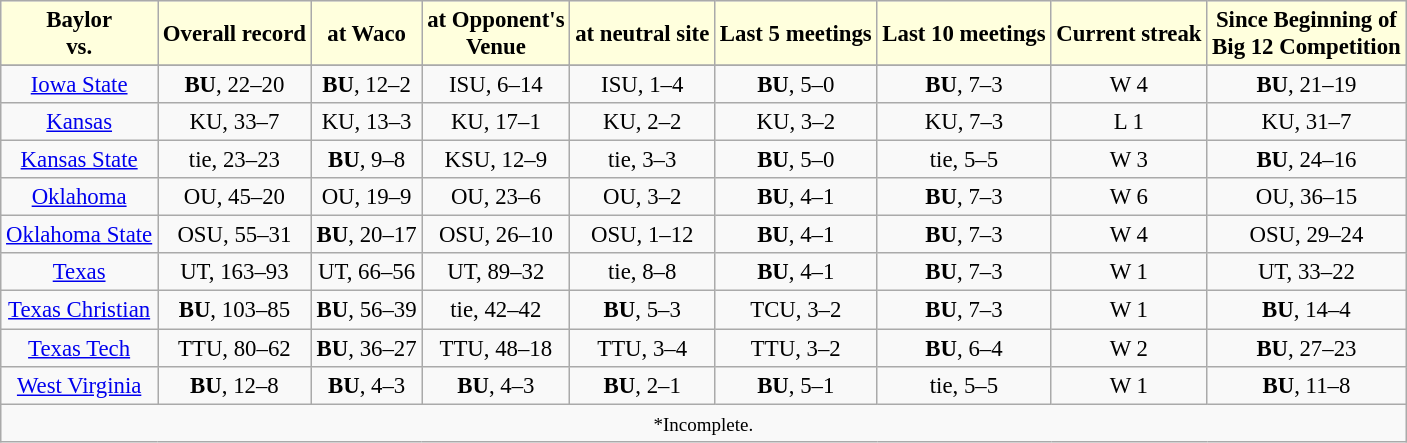<table class="wikitable" style="text-align:center; font-size:95%">
<tr>
<th style="background: #ffffdd;">Baylor<br>vs.</th>
<th style="background: #ffffdd;">Overall record</th>
<th style="background: #ffffdd;">at Waco</th>
<th style="background: #ffffdd;">at Opponent's<br> Venue</th>
<th style="background: #ffffdd;">at neutral site</th>
<th style="background: #ffffdd;">Last 5 meetings</th>
<th style="background: #ffffdd;">Last 10 meetings</th>
<th style="background: #ffffdd;">Current streak</th>
<th style="background: #ffffdd;">Since Beginning of<br>Big 12 Competition</th>
</tr>
<tr>
</tr>
<tr>
<td><a href='#'>Iowa State</a></td>
<td><strong>BU</strong>, 22–20</td>
<td><strong>BU</strong>, 12–2</td>
<td>ISU, 6–14</td>
<td>ISU, 1–4</td>
<td><strong>BU</strong>, 5–0</td>
<td><strong>BU</strong>, 7–3</td>
<td>W 4</td>
<td><strong>BU</strong>, 21–19</td>
</tr>
<tr>
<td><a href='#'>Kansas</a></td>
<td>KU, 33–7</td>
<td>KU, 13–3</td>
<td>KU, 17–1</td>
<td>KU, 2–2</td>
<td>KU, 3–2</td>
<td>KU, 7–3</td>
<td>L 1</td>
<td>KU, 31–7</td>
</tr>
<tr>
<td><a href='#'>Kansas State</a></td>
<td>tie, 23–23</td>
<td><strong>BU</strong>, 9–8</td>
<td>KSU, 12–9</td>
<td>tie, 3–3</td>
<td><strong>BU</strong>, 5–0</td>
<td>tie, 5–5</td>
<td>W 3</td>
<td><strong>BU</strong>, 24–16</td>
</tr>
<tr>
<td><a href='#'>Oklahoma</a></td>
<td>OU, 45–20</td>
<td>OU, 19–9</td>
<td>OU, 23–6</td>
<td>OU, 3–2</td>
<td><strong>BU</strong>, 4–1</td>
<td><strong>BU</strong>, 7–3</td>
<td>W 6</td>
<td>OU, 36–15</td>
</tr>
<tr>
<td><a href='#'>Oklahoma State</a></td>
<td>OSU, 55–31</td>
<td><strong>BU</strong>, 20–17</td>
<td>OSU, 26–10</td>
<td>OSU, 1–12</td>
<td><strong>BU</strong>, 4–1</td>
<td><strong>BU</strong>, 7–3</td>
<td>W 4</td>
<td>OSU, 29–24</td>
</tr>
<tr>
<td><a href='#'>Texas</a></td>
<td>UT, 163–93</td>
<td>UT, 66–56</td>
<td>UT, 89–32</td>
<td>tie, 8–8</td>
<td><strong>BU</strong>, 4–1</td>
<td><strong>BU</strong>, 7–3</td>
<td>W 1</td>
<td>UT, 33–22</td>
</tr>
<tr>
<td><a href='#'>Texas Christian</a></td>
<td><strong>BU</strong>, 103–85</td>
<td><strong>BU</strong>, 56–39</td>
<td>tie, 42–42</td>
<td><strong>BU</strong>, 5–3</td>
<td>TCU, 3–2</td>
<td><strong>BU</strong>, 7–3</td>
<td>W 1</td>
<td><strong>BU</strong>, 14–4</td>
</tr>
<tr>
<td><a href='#'>Texas Tech</a></td>
<td>TTU, 80–62</td>
<td><strong>BU</strong>, 36–27</td>
<td>TTU, 48–18</td>
<td>TTU, 3–4</td>
<td>TTU, 3–2</td>
<td><strong>BU</strong>, 6–4</td>
<td>W 2</td>
<td><strong>BU</strong>, 27–23</td>
</tr>
<tr>
<td><a href='#'>West Virginia</a></td>
<td><strong>BU</strong>, 12–8</td>
<td><strong>BU</strong>, 4–3</td>
<td><strong>BU</strong>, 4–3</td>
<td><strong>BU</strong>, 2–1</td>
<td><strong>BU</strong>, 5–1</td>
<td>tie, 5–5</td>
<td>W 1</td>
<td><strong>BU</strong>, 11–8</td>
</tr>
<tr>
<td colspan="9"><small>*Incomplete.</small></td>
</tr>
</table>
